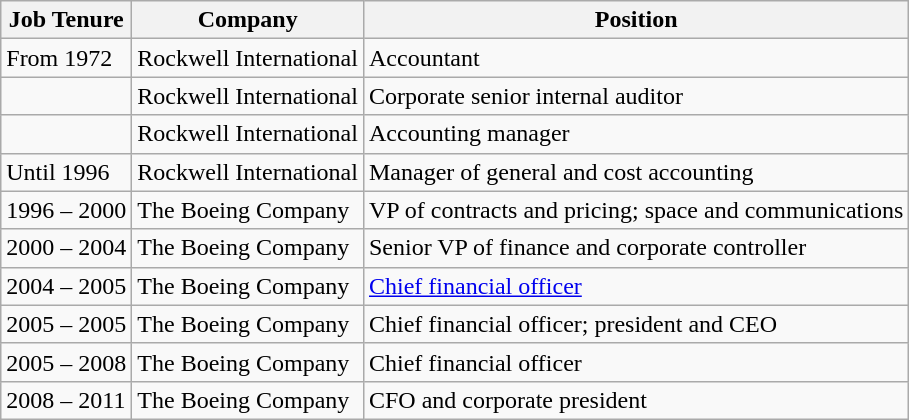<table class="wikitable">
<tr>
<th>Job Tenure</th>
<th>Company</th>
<th>Position</th>
</tr>
<tr>
<td>From 1972</td>
<td>Rockwell International</td>
<td>Accountant</td>
</tr>
<tr>
<td></td>
<td>Rockwell International</td>
<td>Corporate senior internal auditor</td>
</tr>
<tr>
<td></td>
<td>Rockwell International</td>
<td>Accounting manager</td>
</tr>
<tr>
<td>Until 1996</td>
<td>Rockwell International</td>
<td>Manager of general and cost accounting</td>
</tr>
<tr>
<td>1996 – 2000</td>
<td>The Boeing Company</td>
<td>VP of contracts and pricing; space and communications</td>
</tr>
<tr>
<td>2000 – 2004</td>
<td>The Boeing Company</td>
<td>Senior VP of finance and corporate controller</td>
</tr>
<tr>
<td>2004 – 2005</td>
<td>The Boeing Company</td>
<td><a href='#'>Chief financial officer</a></td>
</tr>
<tr>
<td>2005 – 2005</td>
<td>The Boeing Company</td>
<td>Chief financial officer; president and CEO</td>
</tr>
<tr>
<td>2005 – 2008</td>
<td>The Boeing Company</td>
<td>Chief financial officer</td>
</tr>
<tr>
<td>2008 – 2011</td>
<td>The Boeing Company</td>
<td>CFO and corporate president</td>
</tr>
</table>
